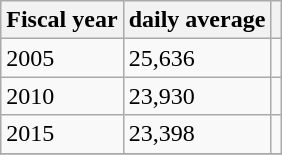<table class="wikitable">
<tr>
<th>Fiscal year</th>
<th>daily average</th>
<th></th>
</tr>
<tr>
<td>2005</td>
<td>25,636</td>
<td></td>
</tr>
<tr>
<td>2010</td>
<td>23,930</td>
<td></td>
</tr>
<tr>
<td>2015</td>
<td>23,398</td>
<td></td>
</tr>
<tr>
</tr>
</table>
